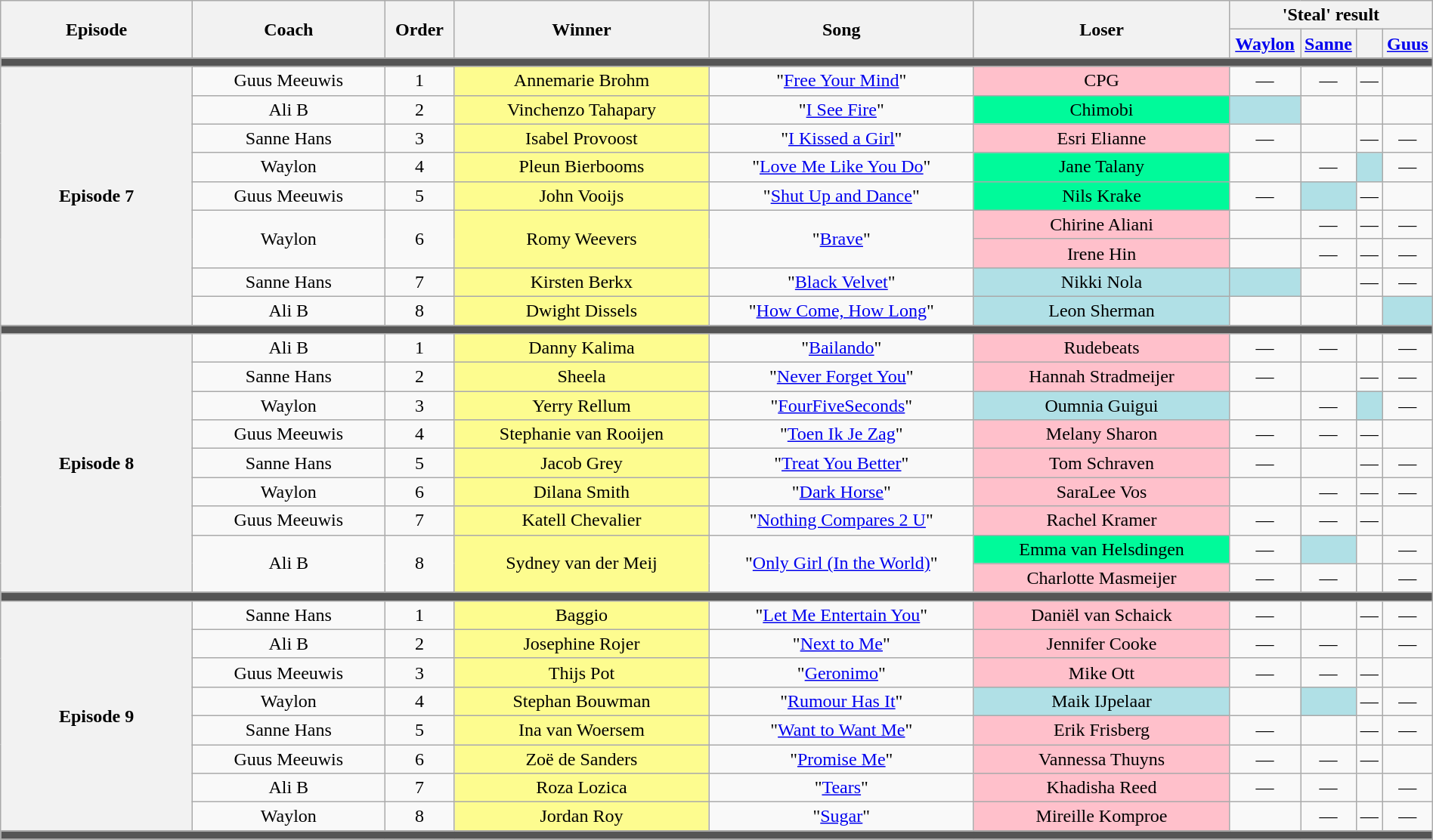<table class="wikitable" style="text-align: center; width:100%;">
<tr>
<th rowspan="2" style="width:15%;">Episode</th>
<th rowspan="2" style="width:15%;">Coach</th>
<th rowspan="2" style="width:05%;">Order</th>
<th rowspan="2" style="width:20%;">Winner</th>
<th rowspan="2" style="width:20%;">Song</th>
<th rowspan="2" style="width:20%;">Loser</th>
<th colspan="4" style="width:20%;">'Steal' result</th>
</tr>
<tr>
<th width="70"><a href='#'>Waylon</a></th>
<th width="70"><a href='#'>Sanne</a></th>
<th width="70"></th>
<th width="70"><a href='#'>Guus</a></th>
</tr>
<tr>
<td colspan="10" style="background:#555;"></td>
</tr>
<tr>
<th rowspan="9">Episode 7<br><small></small></th>
<td>Guus Meeuwis</td>
<td>1</td>
<td style="background:#fdfc8f;">Annemarie Brohm</td>
<td>"<a href='#'>Free Your Mind</a>"</td>
<td style="background-color:pink;">CPG</td>
<td>—</td>
<td>—</td>
<td>—</td>
<td></td>
</tr>
<tr>
<td>Ali B</td>
<td>2</td>
<td style="background:#fdfc8f;">Vinchenzo Tahapary</td>
<td>"<a href='#'>I See Fire</a>"</td>
<td style="background:#00fa9a;">Chimobi</td>
<td style="background-color:#B0E0E6;"><strong></strong></td>
<td><strong></strong></td>
<td></td>
<td><strong></strong></td>
</tr>
<tr>
<td>Sanne Hans</td>
<td>3</td>
<td style="background:#fdfc8f;">Isabel Provoost</td>
<td>"<a href='#'>I Kissed a Girl</a>"</td>
<td style="background-color:pink;">Esri Elianne</td>
<td>—</td>
<td></td>
<td>—</td>
<td>—</td>
</tr>
<tr>
<td>Waylon</td>
<td>4</td>
<td style="background:#fdfc8f;">Pleun Bierbooms</td>
<td>"<a href='#'>Love Me Like You Do</a>"</td>
<td style="background:#00fa9a;">Jane Talany</td>
<td></td>
<td>—</td>
<td style="background:#B0E0E6;"><strong></strong></td>
<td>—</td>
</tr>
<tr>
<td>Guus Meeuwis</td>
<td>5</td>
<td style="background:#fdfc8f;">John Vooijs</td>
<td>"<a href='#'>Shut Up and Dance</a>"</td>
<td style="background:#00fa9a;">Nils Krake</td>
<td>—</td>
<td style="background:#B0E0E6;"><strong></strong></td>
<td>—</td>
<td></td>
</tr>
<tr>
<td rowspan="2">Waylon</td>
<td rowspan="2">6</td>
<td rowspan="2" style="background:#fdfc8f">Romy Weevers</td>
<td rowspan="2">"<a href='#'>Brave</a>"</td>
<td style="background:pink;">Chirine Aliani</td>
<td></td>
<td>—</td>
<td>—</td>
<td>—</td>
</tr>
<tr>
<td style="background:pink;">Irene Hin</td>
<td></td>
<td>—</td>
<td>—</td>
<td>—</td>
</tr>
<tr>
<td>Sanne Hans</td>
<td>7</td>
<td style="background:#fdfc8f;">Kirsten Berkx</td>
<td>"<a href='#'>Black Velvet</a>"</td>
<td style="background-color:#B0E0E6;">Nikki Nola</td>
<td style="background:#B0E0E6;"><strong></strong></td>
<td></td>
<td>—</td>
<td>—</td>
</tr>
<tr>
<td>Ali B</td>
<td>8</td>
<td style="background:#fdfc8f;">Dwight Dissels</td>
<td>"<a href='#'>How Come, How Long</a>"</td>
<td style="background-color:#B0E0E6;">Leon Sherman</td>
<td><strong></strong></td>
<td><strong></strong></td>
<td></td>
<td style="background:#B0E0E6;"><strong></strong></td>
</tr>
<tr>
<td colspan="10" style="background:#555555;"></td>
</tr>
<tr>
<th rowspan="9">Episode 8<br><small></small></th>
<td>Ali B</td>
<td>1</td>
<td style="background:#fdfc8f;">Danny Kalima</td>
<td>"<a href='#'>Bailando</a>"</td>
<td style="background:pink;">Rudebeats</td>
<td>—</td>
<td>—</td>
<td></td>
<td>—</td>
</tr>
<tr>
<td>Sanne Hans</td>
<td>2</td>
<td style="background:#fdfc8f;">Sheela</td>
<td>"<a href='#'>Never Forget You</a>"</td>
<td style="background:pink;">Hannah Stradmeijer</td>
<td>—</td>
<td></td>
<td>—</td>
<td>—</td>
</tr>
<tr>
<td>Waylon</td>
<td>3</td>
<td style="background:#fdfc8f;">Yerry Rellum</td>
<td>"<a href='#'>FourFiveSeconds</a>"</td>
<td style="background-color:#B0E0E6;">Oumnia Guigui</td>
<td></td>
<td>—</td>
<td style="background:#B0E0E6;"><strong></strong></td>
<td>—</td>
</tr>
<tr>
<td>Guus Meeuwis</td>
<td>4</td>
<td style="background:#fdfc8f;">Stephanie van Rooijen</td>
<td>"<a href='#'>Toen Ik Je Zag</a>"</td>
<td style="background:pink;">Melany Sharon</td>
<td>—</td>
<td>—</td>
<td>—</td>
<td></td>
</tr>
<tr>
<td>Sanne Hans</td>
<td>5</td>
<td style="background:#fdfc8f;">Jacob Grey</td>
<td>"<a href='#'>Treat You Better</a>"</td>
<td style="background:pink;">Tom Schraven</td>
<td>—</td>
<td></td>
<td>—</td>
<td>—</td>
</tr>
<tr>
<td>Waylon</td>
<td>6</td>
<td style="background:#fdfc8f">Dilana Smith</td>
<td>"<a href='#'>Dark Horse</a>"</td>
<td style="background:pink;">SaraLee Vos</td>
<td></td>
<td>—</td>
<td>—</td>
<td>—</td>
</tr>
<tr>
<td>Guus Meeuwis</td>
<td>7</td>
<td style="background:#fdfc8f;">Katell Chevalier</td>
<td>"<a href='#'>Nothing Compares 2 U</a>"</td>
<td style="background:pink;">Rachel Kramer</td>
<td>—</td>
<td>—</td>
<td>—</td>
<td></td>
</tr>
<tr>
<td rowspan="2">Ali B</td>
<td rowspan="2">8</td>
<td rowspan="2" style="background:#fdfc8f">Sydney van der Meij</td>
<td rowspan="2">"<a href='#'>Only Girl (In the World)</a>"</td>
<td style="background:#00fa9a;">Emma van Helsdingen</td>
<td>—</td>
<td style="background:#B0E0E6;"><strong></strong></td>
<td></td>
<td>—</td>
</tr>
<tr>
<td style="background:pink;">Charlotte Masmeijer</td>
<td>—</td>
<td>—</td>
<td></td>
<td>—</td>
</tr>
<tr>
<td colspan="10" style="background:#555555;"></td>
</tr>
<tr>
<th rowspan="8">Episode 9<br><small></small></th>
<td>Sanne Hans</td>
<td>1</td>
<td style="background:#fdfc8f;">Baggio</td>
<td>"<a href='#'>Let Me Entertain You</a>"</td>
<td style="background:pink;">Daniël van Schaick</td>
<td>—</td>
<td></td>
<td>—</td>
<td>—</td>
</tr>
<tr>
<td>Ali B</td>
<td>2</td>
<td style="background:#fdfc8f;">Josephine Rojer</td>
<td>"<a href='#'>Next to Me</a>"</td>
<td style="background:pink;">Jennifer Cooke</td>
<td>—</td>
<td>—</td>
<td></td>
<td>—</td>
</tr>
<tr>
<td>Guus Meeuwis</td>
<td>3</td>
<td style="background:#fdfc8f;">Thijs Pot</td>
<td>"<a href='#'>Geronimo</a>"</td>
<td style="background:pink;">Mike Ott</td>
<td>—</td>
<td>—</td>
<td>—</td>
<td></td>
</tr>
<tr>
<td>Waylon</td>
<td>4</td>
<td style="background:#fdfc8f;">Stephan Bouwman</td>
<td>"<a href='#'>Rumour Has It</a>"</td>
<td style="background-color:#B0E0E6;">Maik IJpelaar</td>
<td></td>
<td style="background:#B0E0E6;"><strong></strong></td>
<td>—</td>
<td>—</td>
</tr>
<tr>
<td>Sanne Hans</td>
<td>5</td>
<td style="background:#fdfc8f;">Ina van Woersem</td>
<td>"<a href='#'>Want to Want Me</a>"</td>
<td style="background:pink;">Erik Frisberg</td>
<td>—</td>
<td></td>
<td>—</td>
<td>—</td>
</tr>
<tr>
<td>Guus Meeuwis</td>
<td>6</td>
<td style="background:#fdfc8f">Zoë de Sanders</td>
<td>"<a href='#'>Promise Me</a>"</td>
<td style="background:pink;">Vannessa Thuyns</td>
<td>—</td>
<td>—</td>
<td>—</td>
<td></td>
</tr>
<tr>
<td>Ali B</td>
<td>7</td>
<td style="background:#fdfc8f;">Roza Lozica</td>
<td>"<a href='#'>Tears</a>"</td>
<td style="background:pink;">Khadisha Reed</td>
<td>—</td>
<td>—</td>
<td></td>
<td>—</td>
</tr>
<tr>
<td>Waylon</td>
<td>8</td>
<td style="background:#fdfc8f;">Jordan Roy</td>
<td>"<a href='#'>Sugar</a>"</td>
<td style="background:pink;">Mireille Komproe</td>
<td></td>
<td>—</td>
<td>—</td>
<td>—</td>
</tr>
<tr>
<td colspan="10" style="background:#555555;"></td>
</tr>
<tr>
</tr>
</table>
